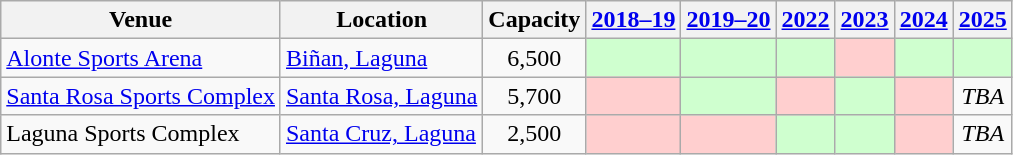<table class="wikitable sortable" style="text-align:center">
<tr>
<th>Venue</th>
<th>Location</th>
<th>Capacity</th>
<th><a href='#'>2018–19</a></th>
<th><a href='#'>2019–20</a></th>
<th><a href='#'>2022</a></th>
<th><a href='#'>2023</a></th>
<th><a href='#'>2024</a></th>
<th><a href='#'>2025</a></th>
</tr>
<tr>
<td align=left><a href='#'>Alonte Sports Arena</a></td>
<td align=left><a href='#'>Biñan, Laguna</a></td>
<td align=center>6,500</td>
<td bgcolor="CFFFCF"></td>
<td bgcolor="CFFFCF"></td>
<td bgcolor="CFFFCF"></td>
<td bgcolor="FFCFCF"></td>
<td bgcolor="CFFFCF"></td>
<td bgcolor="CFFFCF"></td>
</tr>
<tr>
<td align=left><a href='#'>Santa Rosa Sports Complex</a></td>
<td align=left><a href='#'>Santa Rosa, Laguna</a></td>
<td align=center>5,700</td>
<td bgcolor="FFCFCF"></td>
<td bgcolor="CFFFCF"></td>
<td bgcolor="FFCFCF"></td>
<td bgcolor="CFFFCF"></td>
<td bgcolor="FFCFCF"></td>
<td><em>TBA</em></td>
</tr>
<tr>
<td align=left>Laguna Sports Complex</td>
<td align=left><a href='#'>Santa Cruz, Laguna</a></td>
<td align=center>2,500</td>
<td bgcolor="FFCFCF"></td>
<td bgcolor="FFCFCF"></td>
<td bgcolor="CFFFCF"></td>
<td bgcolor="CFFFCF"></td>
<td bgcolor="FFCFCF"></td>
<td><em>TBA</em></td>
</tr>
</table>
